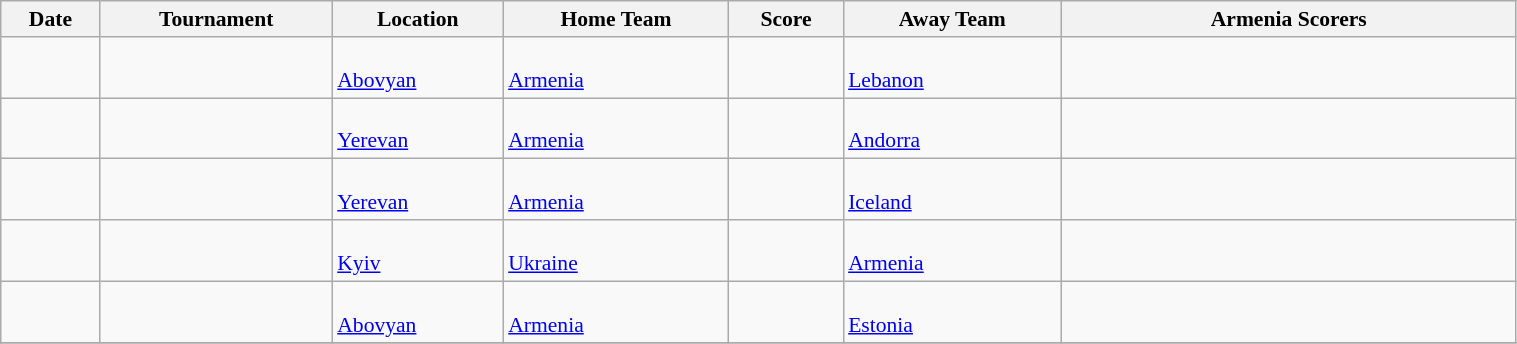<table class="wikitable" width=80% style="font-size: 90%">
<tr>
<th>Date</th>
<th>Tournament</th>
<th>Location</th>
<th>Home Team</th>
<th>Score</th>
<th>Away Team</th>
<th width=30%>Armenia Scorers</th>
</tr>
<tr>
<td></td>
<td></td>
<td><br><a href='#'>Abovyan</a></td>
<td><br><a href='#'>Armenia</a></td>
<td></td>
<td><br><a href='#'>Lebanon</a></td>
<td></td>
</tr>
<tr>
<td></td>
<td></td>
<td><br><a href='#'>Yerevan</a></td>
<td><br><a href='#'>Armenia</a></td>
<td></td>
<td><br><a href='#'>Andorra</a></td>
<td></td>
</tr>
<tr>
<td></td>
<td></td>
<td><br><a href='#'>Yerevan</a></td>
<td><br><a href='#'>Armenia</a></td>
<td></td>
<td><br><a href='#'>Iceland</a></td>
<td></td>
</tr>
<tr>
<td></td>
<td></td>
<td><br><a href='#'>Kyiv</a></td>
<td><br><a href='#'>Ukraine</a></td>
<td></td>
<td><br><a href='#'>Armenia</a></td>
<td></td>
</tr>
<tr>
<td></td>
<td></td>
<td><br><a href='#'>Abovyan</a></td>
<td><br><a href='#'>Armenia</a></td>
<td></td>
<td><br><a href='#'>Estonia</a></td>
<td></td>
</tr>
<tr>
</tr>
</table>
